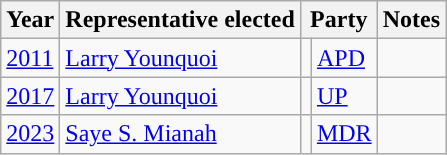<table class="wikitable">
<tr>
<th>Year</th>
<th>Representative elected</th>
<th colspan=2>Party</th>
<th>Notes</th>
</tr>
<tr>
<td><a href='#'>2011</a></td>
<td><a href='#'>Larry Younquoi</a></td>
<td></td>
<td><a href='#'>APD</a></td>
<td></td>
</tr>
<tr>
<td><a href='#'>2017</a></td>
<td><a href='#'>Larry Younquoi</a></td>
<td></td>
<td><a href='#'>UP</a></td>
<td></td>
</tr>
<tr>
<td><a href='#'>2023</a></td>
<td><a href='#'>Saye S. Mianah</a></td>
<td></td>
<td><a href='#'>MDR</a></td>
<td></td>
</tr>
</table>
